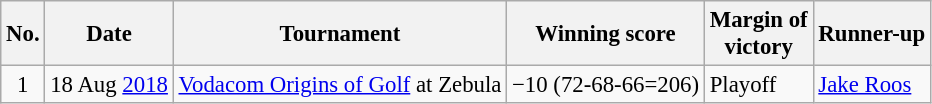<table class="wikitable" style="font-size:95%;">
<tr>
<th>No.</th>
<th>Date</th>
<th>Tournament</th>
<th>Winning score</th>
<th>Margin of<br>victory</th>
<th>Runner-up</th>
</tr>
<tr>
<td align=center>1</td>
<td align=right>18 Aug <a href='#'>2018</a></td>
<td><a href='#'>Vodacom Origins of Golf</a> at Zebula</td>
<td>−10 (72-68-66=206)</td>
<td>Playoff</td>
<td> <a href='#'>Jake Roos</a></td>
</tr>
</table>
